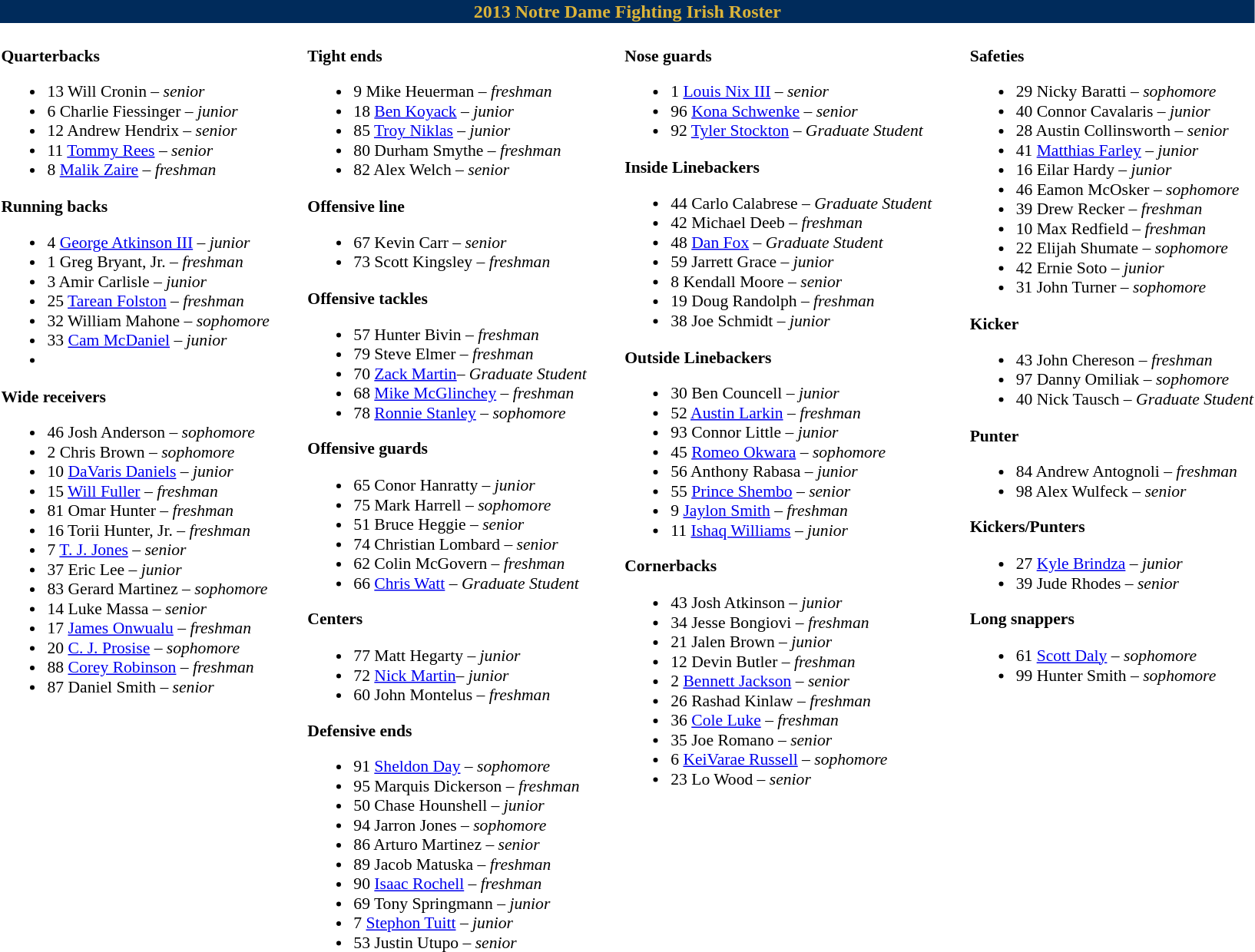<table class="toccolours" style="text-align: left;">
<tr>
<th colspan="9" style="text-align:center; background:#002b5b; color:#dcb439;">2013 Notre Dame  Fighting Irish Roster</th>
</tr>
<tr>
<td style="font-size:90%; vertical-align:top;"><br><strong>Quarterbacks</strong><ul><li>13 Will Cronin – <em>senior</em></li><li>6 Charlie Fiessinger – <em>junior</em></li><li>12 Andrew Hendrix – <em>senior</em></li><li>11 <a href='#'>Tommy Rees</a> – <em>senior</em></li><li>8 <a href='#'>Malik Zaire</a> – <em>freshman</em></li></ul><strong>Running backs</strong><ul><li>4 <a href='#'>George Atkinson III</a> – <em>junior</em></li><li>1 Greg Bryant, Jr. – <em>freshman</em></li><li>3 Amir Carlisle – <em>junior</em></li><li>25 <a href='#'>Tarean Folston</a> – <em>freshman</em></li><li>32 William Mahone – <em>sophomore</em></li><li>33 <a href='#'>Cam McDaniel</a> – <em>junior</em></li><li></li></ul><strong>Wide receivers</strong><ul><li>46 Josh Anderson – <em>sophomore</em></li><li>2  Chris Brown  – <em>sophomore</em></li><li>10 <a href='#'>DaVaris Daniels</a> – <em>junior</em></li><li>15 <a href='#'>Will Fuller</a> – <em>freshman</em></li><li>81 Omar Hunter – <em>freshman</em></li><li>16 Torii Hunter, Jr. – <em>freshman</em></li><li>7 <a href='#'>T. J. Jones</a> – <em>senior</em></li><li>37 Eric Lee – <em>junior</em></li><li>83 Gerard Martinez – <em>sophomore</em></li><li>14 Luke Massa – <em>senior</em></li><li>17 <a href='#'>James Onwualu</a> – <em>freshman</em></li><li>20 <a href='#'>C. J. Prosise</a> – <em>sophomore</em></li><li>88 <a href='#'>Corey Robinson</a> – <em>freshman</em></li><li>87 Daniel Smith – <em>senior</em></li></ul></td>
<td width="25"> </td>
<td style="font-size:90%; vertical-align:top;"><br><strong>Tight ends</strong><ul><li>9 Mike Heuerman – <em>freshman</em></li><li>18 <a href='#'>Ben Koyack</a> – <em>junior</em></li><li>85 <a href='#'>Troy Niklas</a> – <em>junior</em></li><li>80 Durham Smythe – <em>freshman</em></li><li>82 Alex Welch – <em>senior</em></li></ul><strong>Offensive line</strong><ul><li>67 Kevin Carr – <em>senior</em></li><li>73 Scott Kingsley – <em>freshman</em></li></ul><strong>Offensive tackles</strong><ul><li>57 Hunter Bivin – <em>freshman</em></li><li>79 Steve Elmer – <em>freshman</em></li><li>70 <a href='#'>Zack Martin</a>– <em>Graduate Student</em></li><li>68 <a href='#'>Mike McGlinchey</a> – <em>freshman</em></li><li>78 <a href='#'>Ronnie Stanley</a> – <em>sophomore</em></li></ul><strong>Offensive guards</strong><ul><li>65 Conor Hanratty – <em>junior</em></li><li>75 Mark Harrell – <em>sophomore</em></li><li>51 Bruce Heggie – <em>senior</em></li><li>74 Christian Lombard – <em>senior</em></li><li>62 Colin McGovern – <em>freshman</em></li><li>66 <a href='#'>Chris Watt</a> – <em>Graduate Student</em></li></ul><strong>Centers</strong><ul><li>77 Matt Hegarty – <em>junior</em></li><li>72 <a href='#'>Nick Martin</a>– <em>junior</em></li><li>60 John Montelus – <em>freshman</em></li></ul><strong>Defensive ends</strong><ul><li>91 <a href='#'>Sheldon Day</a> – <em>sophomore</em></li><li>95 Marquis Dickerson – <em>freshman</em></li><li>50 Chase Hounshell – <em>junior</em></li><li>94 Jarron Jones – <em>sophomore</em></li><li>86 Arturo Martinez – <em>senior</em></li><li>89 Jacob Matuska – <em>freshman</em></li><li>90 <a href='#'>Isaac Rochell</a> – <em>freshman</em></li><li>69 Tony Springmann – <em>junior</em></li><li>7 <a href='#'>Stephon Tuitt</a> – <em>junior</em></li><li>53 Justin Utupo – <em>senior</em></li></ul></td>
<td width="25"> </td>
<td style="font-size:90%; vertical-align:top;"><br><strong>Nose guards</strong><ul><li>1 <a href='#'>Louis Nix III</a> – <em>senior</em></li><li>96 <a href='#'>Kona Schwenke</a> – <em>senior</em></li><li>92 <a href='#'>Tyler Stockton</a> – <em>Graduate Student</em></li></ul><strong>Inside Linebackers</strong><ul><li>44 Carlo Calabrese – <em>Graduate Student</em></li><li>42 Michael Deeb – <em>freshman</em></li><li>48 <a href='#'>Dan Fox</a> – <em>Graduate Student</em></li><li>59 Jarrett Grace – <em>junior</em></li><li>8 Kendall Moore – <em>senior</em></li><li>19 Doug Randolph – <em>freshman</em></li><li>38 Joe Schmidt – <em>junior</em></li></ul><strong>Outside Linebackers</strong><ul><li>30 Ben Councell – <em>junior</em></li><li>52 <a href='#'>Austin Larkin</a> – <em>freshman</em></li><li>93 Connor Little – <em>junior</em></li><li>45 <a href='#'>Romeo Okwara</a> – <em>sophomore</em></li><li>56 Anthony Rabasa – <em>junior</em></li><li>55 <a href='#'>Prince Shembo</a> – <em>senior</em></li><li>9 <a href='#'>Jaylon Smith</a> – <em>freshman</em></li><li>11 <a href='#'>Ishaq Williams</a> – <em>junior</em></li></ul><strong>Cornerbacks</strong><ul><li>43 Josh Atkinson – <em>junior</em></li><li>34 Jesse Bongiovi – <em>freshman</em></li><li>21 Jalen Brown – <em>junior</em></li><li>12 Devin Butler – <em>freshman</em></li><li>2 <a href='#'>Bennett Jackson</a> – <em>senior</em></li><li>26 Rashad Kinlaw – <em>freshman</em></li><li>36 <a href='#'>Cole Luke</a> – <em>freshman</em></li><li>35 Joe Romano – <em>senior</em></li><li>6  <a href='#'>KeiVarae Russell</a> – <em>sophomore</em></li><li>23 Lo Wood – <em>senior</em></li></ul></td>
<td width="25"> </td>
<td style="font-size:90%; vertical-align:top;"><br><strong>Safeties</strong><ul><li>29  Nicky Baratti – <em>sophomore</em></li><li>40 Connor Cavalaris – <em>junior</em></li><li>28 Austin Collinsworth – <em>senior</em></li><li>41 <a href='#'>Matthias Farley</a> – <em>junior</em></li><li>16 Eilar Hardy – <em>junior</em></li><li>46 Eamon McOsker – <em>sophomore</em></li><li>39 Drew Recker – <em>freshman</em></li><li>10 Max Redfield – <em>freshman</em></li><li>22 Elijah Shumate – <em>sophomore</em></li><li>42 Ernie Soto – <em>junior</em></li><li>31  John Turner – <em>sophomore</em></li></ul><strong>Kicker</strong><ul><li>43 John Chereson – <em>freshman</em></li><li>97 Danny Omiliak – <em>sophomore</em></li><li>40 Nick Tausch – <em>Graduate Student</em></li></ul><strong>Punter</strong><ul><li>84 Andrew Antognoli – <em>freshman</em></li><li>98 Alex Wulfeck – <em>senior</em></li></ul><strong>Kickers/Punters</strong><ul><li>27 <a href='#'>Kyle Brindza</a> – <em>junior</em></li><li>39 Jude Rhodes – <em>senior</em></li></ul><strong>Long snappers</strong><ul><li>61 <a href='#'>Scott Daly</a> – <em>sophomore</em></li><li>99 Hunter Smith – <em>sophomore</em></li></ul></td>
</tr>
</table>
